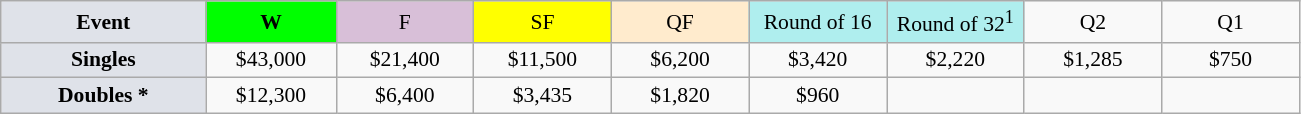<table class=wikitable style=font-size:90%;text-align:center>
<tr>
<td style="width:130px; background:#dfe2e9;"><strong>Event</strong></td>
<td style="width:80px; background:lime;"><strong>W</strong></td>
<td style="width:85px; background:thistle;">F</td>
<td style="width:85px; background:#ff0;">SF</td>
<td style="width:85px; background:#ffebcd;">QF</td>
<td style="width:85px; background:#afeeee;">Round of 16</td>
<td style="width:85px; background:#afeeee;">Round of 32<sup>1</sup></td>
<td width=85>Q2</td>
<td width=85>Q1</td>
</tr>
<tr>
<td style="background:#dfe2e9;"><strong>Singles</strong></td>
<td>$43,000</td>
<td>$21,400</td>
<td>$11,500</td>
<td>$6,200</td>
<td>$3,420</td>
<td>$2,220</td>
<td>$1,285</td>
<td>$750</td>
</tr>
<tr>
<td style="background:#dfe2e9;"><strong>Doubles *</strong></td>
<td>$12,300</td>
<td>$6,400</td>
<td>$3,435</td>
<td>$1,820</td>
<td>$960</td>
<td></td>
<td></td>
<td></td>
</tr>
</table>
